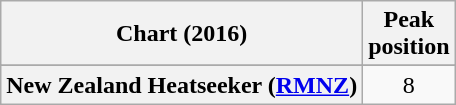<table class="wikitable sortable plainrowheaders" style="text-align:center">
<tr>
<th scope="col">Chart (2016)</th>
<th scope="col">Peak<br>position</th>
</tr>
<tr>
</tr>
<tr>
<th scope="row">New Zealand Heatseeker (<a href='#'>RMNZ</a>)</th>
<td>8</td>
</tr>
</table>
